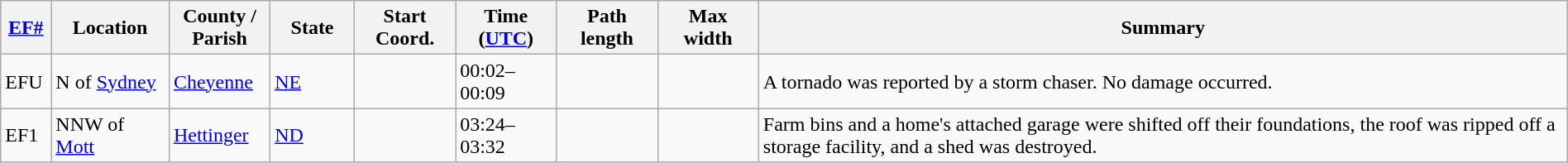<table class="wikitable sortable" style="width:100%;">
<tr>
<th scope="col" style="width:3%; text-align:center;"><a href='#'>EF#</a></th>
<th scope="col" style="width:7%; text-align:center;" class="unsortable">Location</th>
<th scope="col" style="width:6%; text-align:center;" class="unsortable">County / Parish</th>
<th scope="col" style="width:5%; text-align:center;">State</th>
<th scope="col" style="width:6%; text-align:center;">Start Coord.</th>
<th scope="col" style="width:6%; text-align:center;">Time (<a href='#'>UTC</a>)</th>
<th scope="col" style="width:6%; text-align:center;">Path length</th>
<th scope="col" style="width:6%; text-align:center;">Max width</th>
<th scope="col" class="unsortable" style="width:48%; text-align:center;">Summary</th>
</tr>
<tr>
<td bgcolor=>EFU</td>
<td>N of <a href='#'>Sydney</a></td>
<td><a href='#'>Cheyenne</a></td>
<td><a href='#'>NE</a></td>
<td></td>
<td>00:02–00:09</td>
<td></td>
<td></td>
<td>A tornado was reported by a storm chaser. No damage occurred.</td>
</tr>
<tr>
<td bgcolor=>EF1</td>
<td>NNW of <a href='#'>Mott</a></td>
<td><a href='#'>Hettinger</a></td>
<td><a href='#'>ND</a></td>
<td></td>
<td>03:24–03:32</td>
<td></td>
<td></td>
<td>Farm bins and a home's attached garage were shifted off their foundations, the roof was ripped off a storage facility, and a shed was destroyed.</td>
</tr>
</table>
